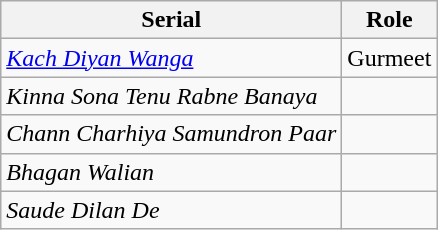<table class="wikitable">
<tr>
<th>Serial</th>
<th>Role</th>
</tr>
<tr>
<td><em><a href='#'>Kach Diyan Wanga</a></em></td>
<td>Gurmeet</td>
</tr>
<tr>
<td><em>Kinna Sona Tenu Rabne Banaya</em></td>
<td></td>
</tr>
<tr>
<td><em>Chann Charhiya Samundron Paar</em></td>
<td></td>
</tr>
<tr>
<td><em>Bhagan Walian</em></td>
<td></td>
</tr>
<tr>
<td><em>Saude Dilan De</em></td>
<td></td>
</tr>
</table>
